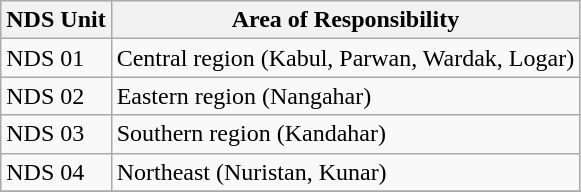<table class="wikitable">
<tr>
<th>NDS Unit</th>
<th>Area of Responsibility</th>
</tr>
<tr>
<td>NDS 01</td>
<td>Central region (Kabul, Parwan, Wardak, Logar)</td>
</tr>
<tr>
<td>NDS 02</td>
<td>Eastern region (Nangahar)</td>
</tr>
<tr>
<td>NDS 03</td>
<td>Southern region (Kandahar)</td>
</tr>
<tr>
<td>NDS 04</td>
<td>Northeast (Nuristan, Kunar)</td>
</tr>
<tr>
</tr>
</table>
